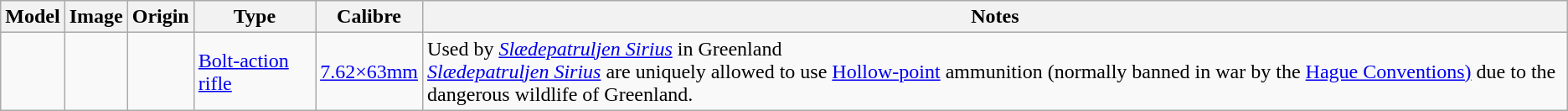<table class="wikitable">
<tr>
<th>Model</th>
<th>Image</th>
<th>Origin</th>
<th>Type</th>
<th>Calibre</th>
<th>Notes</th>
</tr>
<tr>
<td></td>
<td></td>
<td></td>
<td><a href='#'>Bolt-action rifle</a></td>
<td><a href='#'>7.62×63mm</a></td>
<td>Used by <em><a href='#'>Slædepatruljen Sirius</a></em> in Greenland<br><em><a href='#'>Slædepatruljen Sirius</a></em> are uniquely allowed to use <a href='#'>Hollow-point</a> ammunition (normally banned in war by the <a href='#'>Hague Conventions)</a> due to the dangerous wildlife of Greenland.</td>
</tr>
</table>
